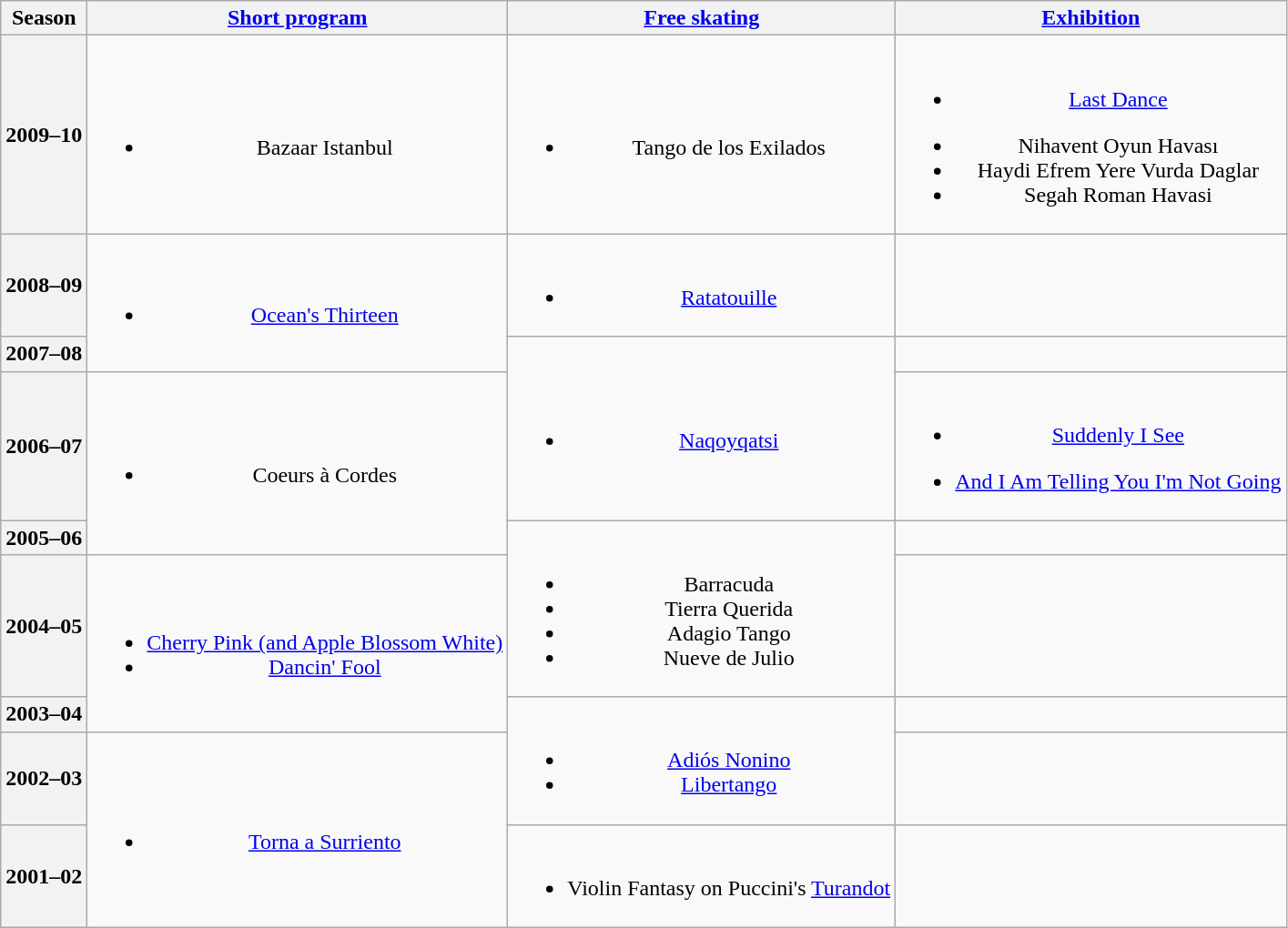<table class=wikitable style=text-align:center>
<tr>
<th>Season</th>
<th><a href='#'>Short program</a></th>
<th><a href='#'>Free skating</a></th>
<th><a href='#'>Exhibition</a></th>
</tr>
<tr>
<th>2009–10 <br> </th>
<td><br><ul><li>Bazaar Istanbul <br></li></ul></td>
<td><br><ul><li>Tango de los Exilados <br></li></ul></td>
<td><br><ul><li><a href='#'>Last Dance</a> <br></li></ul><ul><li>Nihavent Oyun Havası <br></li><li>Haydi Efrem Yere Vurda Daglar</li><li>Segah Roman Havasi <br></li></ul></td>
</tr>
<tr>
<th>2008–09 <br> </th>
<td rowspan=2><br><ul><li><a href='#'>Ocean's Thirteen</a> <br></li></ul></td>
<td><br><ul><li><a href='#'>Ratatouille</a> <br></li></ul></td>
<td></td>
</tr>
<tr>
<th>2007–08 <br> </th>
<td rowspan=2><br><ul><li><a href='#'>Naqoyqatsi</a> <br></li></ul></td>
<td></td>
</tr>
<tr>
<th>2006–07 <br> </th>
<td rowspan=2><br><ul><li>Coeurs à Cordes <br></li></ul></td>
<td><br><ul><li><a href='#'>Suddenly I See</a> <br></li></ul><ul><li><a href='#'>And I Am Telling You I'm Not Going</a> <br></li></ul></td>
</tr>
<tr>
<th>2005–06 <br> </th>
<td rowspan=2><br><ul><li>Barracuda <br></li><li>Tierra Querida <br></li><li>Adagio Tango <br></li><li>Nueve de Julio <br></li></ul></td>
<td></td>
</tr>
<tr>
<th>2004–05 <br> </th>
<td rowspan=2><br><ul><li><a href='#'>Cherry Pink (and Apple Blossom White)</a> <br></li><li><a href='#'>Dancin' Fool</a> <br></li></ul></td>
<td></td>
</tr>
<tr>
<th>2003–04 <br> </th>
<td rowspan=2><br><ul><li><a href='#'>Adiós Nonino</a> <br></li><li><a href='#'>Libertango</a> <br></li></ul></td>
<td></td>
</tr>
<tr>
<th>2002–03 <br> </th>
<td rowspan=2><br><ul><li><a href='#'>Torna a Surriento</a> <br></li></ul></td>
<td></td>
</tr>
<tr>
<th>2001–02 <br> </th>
<td><br><ul><li>Violin Fantasy on Puccini's <a href='#'>Turandot</a> <br></li></ul></td>
<td></td>
</tr>
</table>
